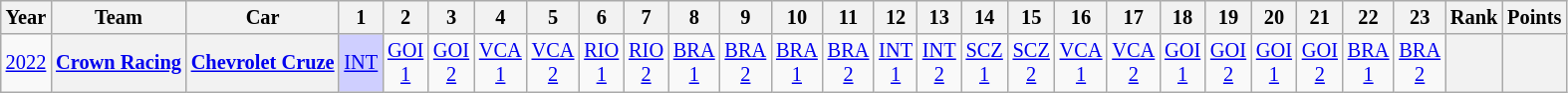<table class="wikitable" style="text-align:center; font-size:85%">
<tr>
<th>Year</th>
<th>Team</th>
<th>Car</th>
<th>1</th>
<th>2</th>
<th>3</th>
<th>4</th>
<th>5</th>
<th>6</th>
<th>7</th>
<th>8</th>
<th>9</th>
<th>10</th>
<th>11</th>
<th>12</th>
<th>13</th>
<th>14</th>
<th>15</th>
<th>16</th>
<th>17</th>
<th>18</th>
<th>19</th>
<th>20</th>
<th>21</th>
<th>22</th>
<th>23</th>
<th>Rank</th>
<th>Points</th>
</tr>
<tr>
<td><a href='#'>2022</a></td>
<th><a href='#'>Crown Racing</a></th>
<th><a href='#'>Chevrolet Cruze</a></th>
<td style="background:#CFCFFF;"><a href='#'>INT</a><br></td>
<td><a href='#'>GOI<br>1</a></td>
<td><a href='#'>GOI<br>2</a></td>
<td><a href='#'>VCA<br>1</a></td>
<td><a href='#'>VCA<br>2</a></td>
<td><a href='#'>RIO<br>1</a></td>
<td><a href='#'>RIO<br>2</a></td>
<td><a href='#'>BRA<br>1</a></td>
<td><a href='#'>BRA<br>2</a></td>
<td><a href='#'>BRA<br>1</a></td>
<td><a href='#'>BRA<br>2</a></td>
<td><a href='#'>INT<br>1</a></td>
<td><a href='#'>INT<br>2</a></td>
<td><a href='#'>SCZ<br>1</a></td>
<td><a href='#'>SCZ<br>2</a></td>
<td><a href='#'>VCA<br>1</a></td>
<td><a href='#'>VCA<br>2</a></td>
<td><a href='#'>GOI<br>1</a></td>
<td><a href='#'>GOI<br>2</a></td>
<td><a href='#'>GOI<br>1</a></td>
<td><a href='#'>GOI<br>2</a></td>
<td><a href='#'>BRA<br>1</a></td>
<td><a href='#'>BRA<br>2</a></td>
<th></th>
<th></th>
</tr>
</table>
